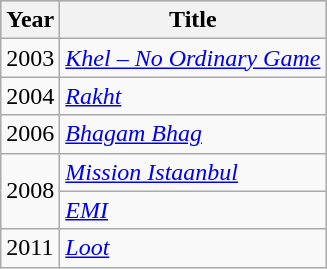<table class="wikitable sortable">
<tr style="background:#ccc; text-align:center;">
<th scope="col">Year</th>
<th scope="col">Title</th>
</tr>
<tr>
<td>2003</td>
<td><em><a href='#'>Khel – No Ordinary Game</a></em></td>
</tr>
<tr>
<td>2004</td>
<td><em><a href='#'>Rakht</a></em></td>
</tr>
<tr>
<td>2006</td>
<td><em><a href='#'>Bhagam Bhag</a></em></td>
</tr>
<tr>
<td rowspan="2">2008</td>
<td><em><a href='#'>Mission Istaanbul</a></em></td>
</tr>
<tr>
<td><em><a href='#'>EMI</a></em></td>
</tr>
<tr>
<td>2011</td>
<td><em><a href='#'>Loot</a></em><br>


</td>
</tr>
</table>
